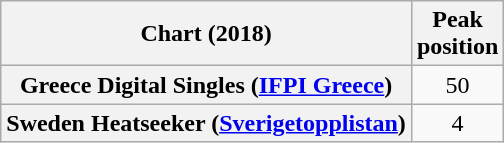<table class="wikitable sortable plainrowheaders" style="text-align:center">
<tr>
<th>Chart (2018)</th>
<th>Peak<br>position</th>
</tr>
<tr>
<th scope="row">Greece Digital Singles (<a href='#'>IFPI Greece</a>)</th>
<td>50</td>
</tr>
<tr>
<th scope="row">Sweden Heatseeker (<a href='#'>Sverigetopplistan</a>)</th>
<td>4</td>
</tr>
</table>
